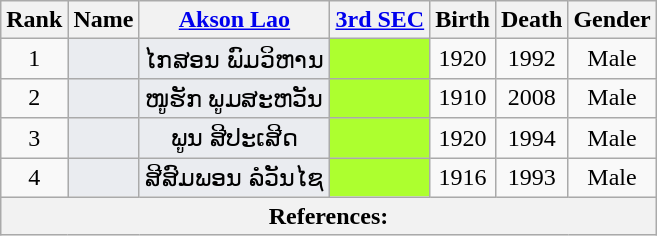<table class="wikitable sortable" style=text-align:center>
<tr>
<th>Rank</th>
<th>Name</th>
<th class="unsortable"><a href='#'>Akson Lao</a></th>
<th unsortable><a href='#'>3rd SEC</a></th>
<th>Birth</th>
<th>Death</th>
<th>Gender</th>
</tr>
<tr>
<td>1</td>
<td bgcolor = #EAECF0></td>
<td bgcolor = #EAECF0>ໄກສອນ ພົມວິຫານ</td>
<td bgcolor = GreenYellow></td>
<td>1920</td>
<td>1992</td>
<td>Male</td>
</tr>
<tr>
<td>2</td>
<td bgcolor = #EAECF0></td>
<td bgcolor = #EAECF0>ໜູຮັກ ພູມສະຫວັນ</td>
<td bgcolor = GreenYellow></td>
<td>1910</td>
<td>2008</td>
<td>Male</td>
</tr>
<tr>
<td>3</td>
<td bgcolor = #EAECF0></td>
<td bgcolor = #EAECF0>ພູນ ສີປະເສີດ</td>
<td bgcolor = GreenYellow></td>
<td>1920</td>
<td>1994</td>
<td>Male</td>
</tr>
<tr>
<td>4</td>
<td bgcolor = #EAECF0></td>
<td bgcolor = #EAECF0>ສີສົມພອນ ລໍວັນໄຊ</td>
<td bgcolor = GreenYellow></td>
<td>1916</td>
<td>1993</td>
<td>Male</td>
</tr>
<tr class=sortbottom>
<th colspan = "8" align = left><strong>References:</strong><br></th>
</tr>
</table>
